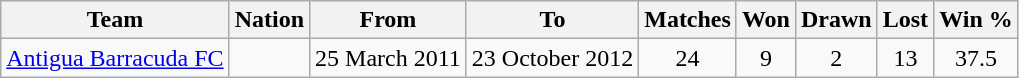<table class="wikitable" style="text-align: center">
<tr>
<th>Team</th>
<th>Nation</th>
<th>From</th>
<th class="unsortable">To</th>
<th>Matches</th>
<th>Won</th>
<th>Drawn</th>
<th>Lost</th>
<th>Win %</th>
</tr>
<tr>
<td align=left><a href='#'>Antigua Barracuda FC</a></td>
<td align=left></td>
<td align=left>25 March 2011</td>
<td align=left>23 October 2012</td>
<td>24</td>
<td>9</td>
<td>2</td>
<td>13</td>
<td>37.5</td>
</tr>
</table>
